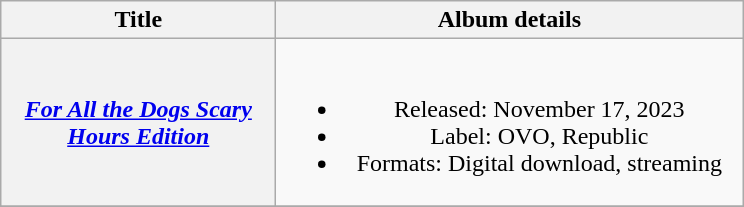<table class="wikitable plainrowheaders" style="text-align:center;">
<tr>
<th scope="col" style="width:11em;">Title</th>
<th scope="col" style="width:19em;">Album details</th>
</tr>
<tr>
<th scope="row"><em><a href='#'>For All the Dogs Scary Hours Edition</a></em></th>
<td><br><ul><li>Released: November 17, 2023</li><li>Label: OVO, Republic</li><li>Formats: Digital download, streaming</li></ul></td>
</tr>
<tr>
</tr>
</table>
